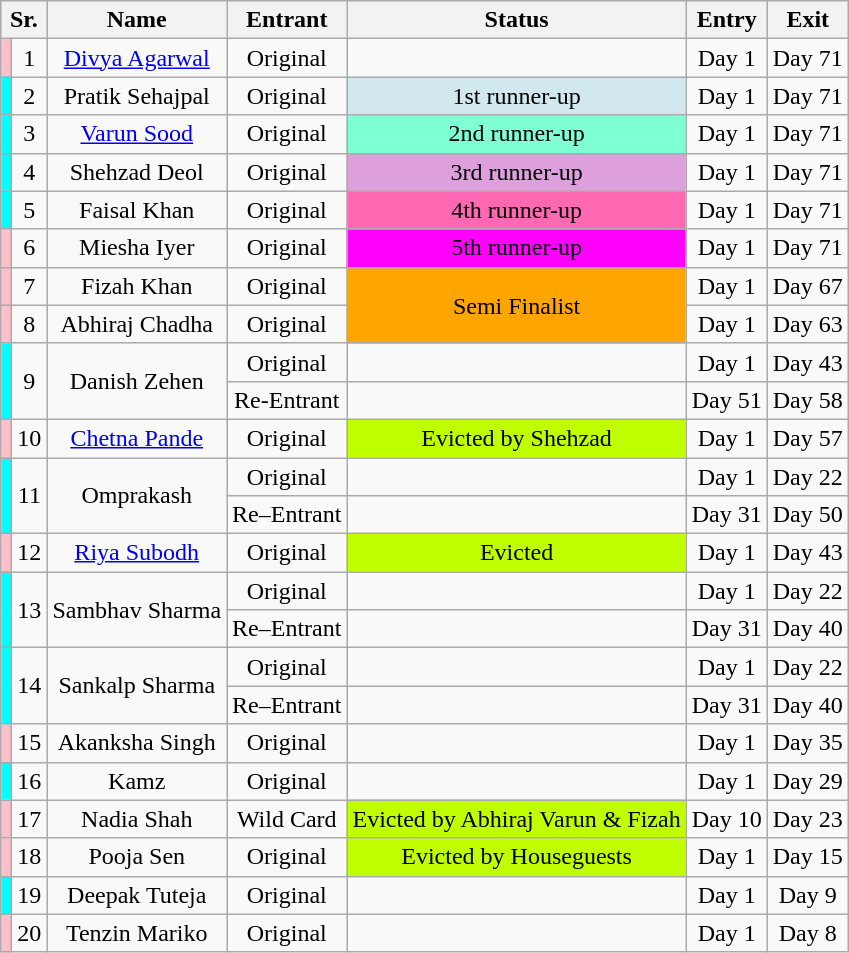<table class="wikitable sortable" style="text-align:center">
<tr>
<th colspan="2">Sr.</th>
<th>Name</th>
<th>Entrant</th>
<th>Status</th>
<th>Entry</th>
<th>Exit</th>
</tr>
<tr>
<td style="background:pink;"></td>
<td>1</td>
<td><a href='#'>Divya Agarwal</a></td>
<td>Original</td>
<td></td>
<td>Day 1</td>
<td>Day 71</td>
</tr>
<tr>
<td style="background:cyan;"></td>
<td>2</td>
<td>Pratik Sehajpal</td>
<td>Original</td>
<td style="background:#D1E8EF;">1st runner-up</td>
<td>Day 1</td>
<td>Day 71</td>
</tr>
<tr>
<td style="background:cyan;"></td>
<td>3</td>
<td><a href='#'>Varun Sood</a></td>
<td>Original</td>
<td style ="background:#7FFFD4;">2nd runner-up</td>
<td>Day 1</td>
<td>Day 71</td>
</tr>
<tr>
<td style="background:cyan;"></td>
<td>4</td>
<td>Shehzad Deol</td>
<td>Original</td>
<td style="background:#DDA0DD;">3rd runner-up</td>
<td>Day 1</td>
<td>Day 71</td>
</tr>
<tr>
<td style="background:cyan;"></td>
<td>5</td>
<td>Faisal Khan</td>
<td>Original</td>
<td style="background:#FF69B4; text-align:center;">4th runner-up</td>
<td>Day 1</td>
<td>Day 71</td>
</tr>
<tr>
<td style="background:pink;"></td>
<td>6</td>
<td>Miesha Iyer</td>
<td>Original</td>
<td style="background:#FF00FF;">5th runner-up</td>
<td>Day 1</td>
<td>Day 71</td>
</tr>
<tr>
<td style="background:pink;"></td>
<td>7</td>
<td>Fizah Khan</td>
<td>Original</td>
<td rowspan="2" bgcolor="orange">Semi Finalist</td>
<td>Day 1</td>
<td>Day 67</td>
</tr>
<tr>
<td style="background:pink;"></td>
<td>8</td>
<td>Abhiraj Chadha</td>
<td>Original</td>
<td>Day 1</td>
<td>Day 63</td>
</tr>
<tr>
<td rowspan="2" style="background:cyan;"></td>
<td rowspan="2">9</td>
<td rowspan="2">Danish Zehen</td>
<td>Original</td>
<td></td>
<td>Day 1</td>
<td>Day 43</td>
</tr>
<tr>
<td>Re-Entrant</td>
<td></td>
<td>Day 51</td>
<td>Day 58</td>
</tr>
<tr>
<td style="background:pink;"></td>
<td>10</td>
<td><a href='#'>Chetna Pande</a></td>
<td>Original</td>
<td style="background:#BFFF00;">Evicted by Shehzad</td>
<td>Day 1</td>
<td>Day 57</td>
</tr>
<tr>
<td rowspan="2" style="background:cyan;"></td>
<td rowspan="2">11</td>
<td rowspan="2">Omprakash</td>
<td>Original</td>
<td></td>
<td>Day 1</td>
<td>Day 22</td>
</tr>
<tr>
<td>Re–Entrant</td>
<td></td>
<td>Day 31</td>
<td>Day 50</td>
</tr>
<tr>
<td style="background:pink;"></td>
<td>12</td>
<td><a href='#'>Riya Subodh</a></td>
<td>Original</td>
<td style="background:#BFFF00;">Evicted</td>
<td>Day 1</td>
<td>Day 43</td>
</tr>
<tr>
<td rowspan="2" style="background:cyan;"></td>
<td rowspan="2">13</td>
<td rowspan="2">Sambhav Sharma</td>
<td>Original</td>
<td></td>
<td>Day 1</td>
<td>Day 22</td>
</tr>
<tr>
<td>Re–Entrant</td>
<td></td>
<td>Day 31</td>
<td>Day 40</td>
</tr>
<tr>
<td rowspan="2" style="background:cyan;"></td>
<td rowspan="2">14</td>
<td rowspan="2">Sankalp Sharma</td>
<td>Original</td>
<td></td>
<td>Day 1</td>
<td>Day 22</td>
</tr>
<tr>
<td>Re–Entrant</td>
<td></td>
<td>Day 31</td>
<td>Day 40</td>
</tr>
<tr>
<td style="background:pink;"></td>
<td>15</td>
<td>Akanksha Singh</td>
<td>Original</td>
<td></td>
<td>Day 1</td>
<td>Day 35</td>
</tr>
<tr>
<td style="background:cyan;"></td>
<td>16</td>
<td>Kamz</td>
<td>Original</td>
<td></td>
<td>Day 1</td>
<td>Day 29</td>
</tr>
<tr>
<td style="background:pink;"></td>
<td>17</td>
<td>Nadia Shah</td>
<td>Wild Card</td>
<td style="background:#BFFF00;">Evicted by Abhiraj Varun & Fizah</td>
<td>Day 10</td>
<td>Day 23</td>
</tr>
<tr>
<td style="background:pink;"></td>
<td>18</td>
<td>Pooja Sen</td>
<td>Original</td>
<td style="background:#BFFF00;">Evicted by Houseguests</td>
<td>Day 1</td>
<td>Day 15</td>
</tr>
<tr>
<td style="background:cyan;"></td>
<td>19</td>
<td>Deepak Tuteja</td>
<td>Original</td>
<td></td>
<td>Day 1</td>
<td>Day 9</td>
</tr>
<tr>
<td style="background:pink;"></td>
<td>20</td>
<td>Tenzin Mariko</td>
<td>Original</td>
<td></td>
<td>Day 1</td>
<td>Day 8</td>
</tr>
</table>
